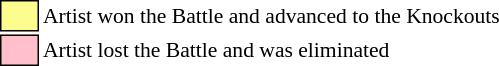<table class="toccolours" style="font-size: 90%; white-space: nowrap;">
<tr>
<td style="background:#fdfc8f; border:1px solid black;">      </td>
<td>Artist won the Battle and advanced to the Knockouts</td>
</tr>
<tr>
<td style="background:pink; border:1px solid black;">      </td>
<td>Artist lost the Battle and was eliminated</td>
</tr>
</table>
